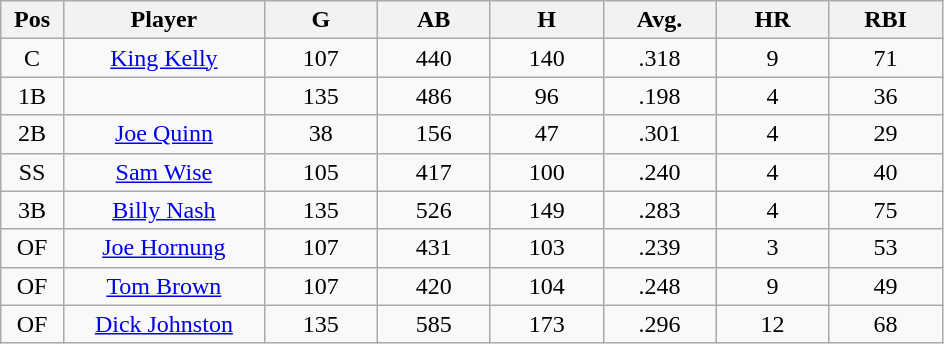<table class="wikitable sortable">
<tr>
<th bgcolor="#DDDDFF" width="5%">Pos</th>
<th bgcolor="#DDDDFF" width="16%">Player</th>
<th bgcolor="#DDDDFF" width="9%">G</th>
<th bgcolor="#DDDDFF" width="9%">AB</th>
<th bgcolor="#DDDDFF" width="9%">H</th>
<th bgcolor="#DDDDFF" width="9%">Avg.</th>
<th bgcolor="#DDDDFF" width="9%">HR</th>
<th bgcolor="#DDDDFF" width="9%">RBI</th>
</tr>
<tr align="center">
<td>C</td>
<td><a href='#'>King Kelly</a></td>
<td>107</td>
<td>440</td>
<td>140</td>
<td>.318</td>
<td>9</td>
<td>71</td>
</tr>
<tr align="center">
<td>1B</td>
<td></td>
<td>135</td>
<td>486</td>
<td>96</td>
<td>.198</td>
<td>4</td>
<td>36</td>
</tr>
<tr align="center">
<td>2B</td>
<td><a href='#'>Joe Quinn</a></td>
<td>38</td>
<td>156</td>
<td>47</td>
<td>.301</td>
<td>4</td>
<td>29</td>
</tr>
<tr align="center">
<td>SS</td>
<td><a href='#'>Sam Wise</a></td>
<td>105</td>
<td>417</td>
<td>100</td>
<td>.240</td>
<td>4</td>
<td>40</td>
</tr>
<tr align="center">
<td>3B</td>
<td><a href='#'>Billy Nash</a></td>
<td>135</td>
<td>526</td>
<td>149</td>
<td>.283</td>
<td>4</td>
<td>75</td>
</tr>
<tr align="center">
<td>OF</td>
<td><a href='#'>Joe Hornung</a></td>
<td>107</td>
<td>431</td>
<td>103</td>
<td>.239</td>
<td>3</td>
<td>53</td>
</tr>
<tr align="center">
<td>OF</td>
<td><a href='#'>Tom Brown</a></td>
<td>107</td>
<td>420</td>
<td>104</td>
<td>.248</td>
<td>9</td>
<td>49</td>
</tr>
<tr align="center">
<td>OF</td>
<td><a href='#'>Dick Johnston</a></td>
<td>135</td>
<td>585</td>
<td>173</td>
<td>.296</td>
<td>12</td>
<td>68</td>
</tr>
</table>
